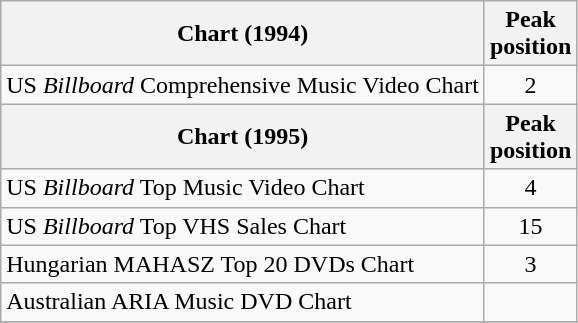<table class="wikitable sortable">
<tr>
<th>Chart (1994)</th>
<th align="center">Peak<br>position</th>
</tr>
<tr>
<td>US <em>Billboard</em> Comprehensive Music Video Chart</td>
<td align="center">2</td>
</tr>
<tr>
<th>Chart (1995)</th>
<th align="center">Peak<br>position</th>
</tr>
<tr>
<td>US <em>Billboard</em> Top Music Video Chart</td>
<td align="center">4</td>
</tr>
<tr>
<td>US <em>Billboard</em> Top VHS Sales Chart</td>
<td align="center">15</td>
</tr>
<tr>
<td>Hungarian MAHASZ Top 20 DVDs Chart</td>
<td align="center">3</td>
</tr>
<tr>
<td>Australian ARIA Music DVD Chart</td>
<td align="center"></td>
</tr>
<tr>
</tr>
</table>
